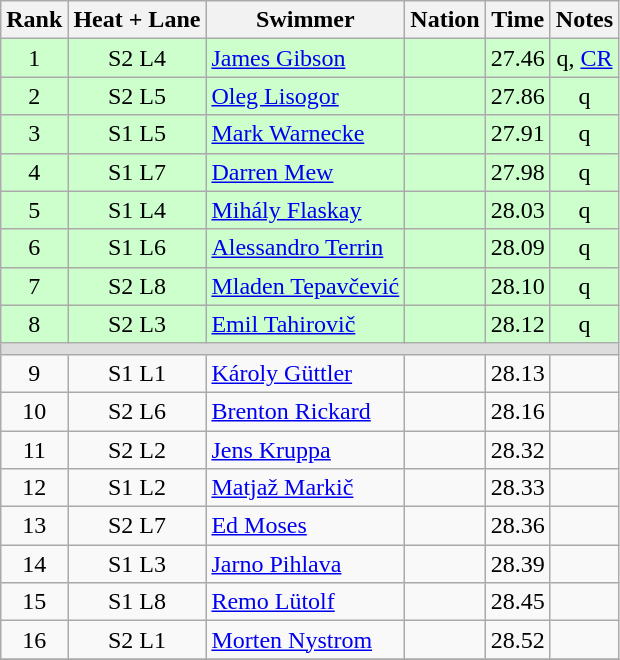<table class="wikitable sortable" style="text-align:center">
<tr>
<th>Rank</th>
<th>Heat + Lane</th>
<th>Swimmer</th>
<th>Nation</th>
<th>Time</th>
<th>Notes</th>
</tr>
<tr bgcolor=ccffcc>
<td>1</td>
<td>S2 L4</td>
<td align=left><a href='#'>James Gibson</a></td>
<td align=left></td>
<td>27.46</td>
<td>q, <a href='#'>CR</a></td>
</tr>
<tr bgcolor=ccffcc>
<td>2</td>
<td>S2 L5</td>
<td align=left><a href='#'>Oleg Lisogor</a></td>
<td align=left></td>
<td>27.86</td>
<td>q</td>
</tr>
<tr bgcolor=ccffcc>
<td>3</td>
<td>S1 L5</td>
<td align=left><a href='#'>Mark Warnecke</a></td>
<td align=left></td>
<td>27.91</td>
<td>q</td>
</tr>
<tr bgcolor=ccffcc>
<td>4</td>
<td>S1 L7</td>
<td align=left><a href='#'>Darren Mew</a></td>
<td align=left></td>
<td>27.98</td>
<td>q</td>
</tr>
<tr bgcolor=ccffcc>
<td>5</td>
<td>S1 L4</td>
<td align=left><a href='#'>Mihály Flaskay</a></td>
<td align=left></td>
<td>28.03</td>
<td>q</td>
</tr>
<tr bgcolor=ccffcc>
<td>6</td>
<td>S1 L6</td>
<td align=left><a href='#'>Alessandro Terrin</a></td>
<td align=left></td>
<td>28.09</td>
<td>q</td>
</tr>
<tr bgcolor=ccffcc>
<td>7</td>
<td>S2 L8</td>
<td align=left><a href='#'>Mladen Tepavčević</a></td>
<td align=left></td>
<td>28.10</td>
<td>q</td>
</tr>
<tr bgcolor=ccffcc>
<td>8</td>
<td>S2 L3</td>
<td align=left><a href='#'>Emil Tahirovič</a></td>
<td align=left></td>
<td>28.12</td>
<td>q</td>
</tr>
<tr bgcolor=#DDDDDD>
<td colspan=6></td>
</tr>
<tr>
<td>9</td>
<td>S1 L1</td>
<td align=left><a href='#'>Károly Güttler</a></td>
<td align=left></td>
<td>28.13</td>
<td></td>
</tr>
<tr>
<td>10</td>
<td>S2 L6</td>
<td align=left><a href='#'>Brenton Rickard</a></td>
<td align=left></td>
<td>28.16</td>
<td></td>
</tr>
<tr>
<td>11</td>
<td>S2 L2</td>
<td align=left><a href='#'>Jens Kruppa</a></td>
<td align=left></td>
<td>28.32</td>
<td></td>
</tr>
<tr>
<td>12</td>
<td>S1 L2</td>
<td align=left><a href='#'>Matjaž Markič</a></td>
<td align=left></td>
<td>28.33</td>
<td></td>
</tr>
<tr>
<td>13</td>
<td>S2 L7</td>
<td align=left><a href='#'>Ed Moses</a></td>
<td align=left></td>
<td>28.36</td>
<td></td>
</tr>
<tr>
<td>14</td>
<td>S1 L3</td>
<td align=left><a href='#'>Jarno Pihlava</a></td>
<td align=left></td>
<td>28.39</td>
<td></td>
</tr>
<tr>
<td>15</td>
<td>S1 L8</td>
<td align=left><a href='#'>Remo Lütolf</a></td>
<td align=left></td>
<td>28.45</td>
<td></td>
</tr>
<tr>
<td>16</td>
<td>S2 L1</td>
<td align=left><a href='#'>Morten Nystrom</a></td>
<td align=left></td>
<td>28.52</td>
<td></td>
</tr>
<tr>
</tr>
</table>
